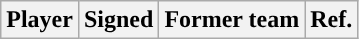<table class="wikitable sortable sortable" style="text-align: center">
<tr>
<th>Player</th>
<th>Signed</th>
<th>Former team</th>
<th>Ref.</th>
</tr>
</table>
